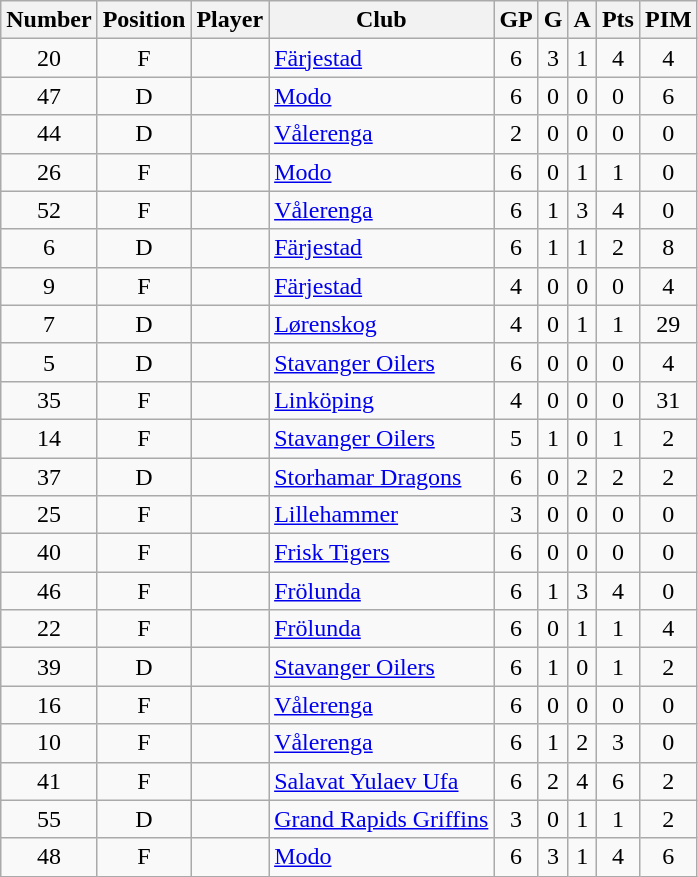<table class="wikitable sortable" style="text-align:center; padding:4px; border-spacing=0;">
<tr>
<th>Number</th>
<th>Position</th>
<th>Player</th>
<th>Club</th>
<th>GP</th>
<th>G</th>
<th>A</th>
<th>Pts</th>
<th>PIM</th>
</tr>
<tr>
<td>20</td>
<td>F</td>
<td align=left></td>
<td align=left><a href='#'>Färjestad</a></td>
<td>6</td>
<td>3</td>
<td>1</td>
<td>4</td>
<td>4</td>
</tr>
<tr>
<td>47</td>
<td>D</td>
<td align=left></td>
<td align=left><a href='#'>Modo</a></td>
<td>6</td>
<td>0</td>
<td>0</td>
<td>0</td>
<td>6</td>
</tr>
<tr>
<td>44</td>
<td>D</td>
<td align=left></td>
<td align=left><a href='#'>Vålerenga</a></td>
<td>2</td>
<td>0</td>
<td>0</td>
<td>0</td>
<td>0</td>
</tr>
<tr>
<td>26</td>
<td>F</td>
<td align=left></td>
<td align=left><a href='#'>Modo</a></td>
<td>6</td>
<td>0</td>
<td>1</td>
<td>1</td>
<td>0</td>
</tr>
<tr>
<td>52</td>
<td>F</td>
<td align=left></td>
<td align=left><a href='#'>Vålerenga</a></td>
<td>6</td>
<td>1</td>
<td>3</td>
<td>4</td>
<td>0</td>
</tr>
<tr>
<td>6</td>
<td>D</td>
<td align=left></td>
<td align=left><a href='#'>Färjestad</a></td>
<td>6</td>
<td>1</td>
<td>1</td>
<td>2</td>
<td>8</td>
</tr>
<tr>
<td>9</td>
<td>F</td>
<td align=left></td>
<td align=left><a href='#'>Färjestad</a></td>
<td>4</td>
<td>0</td>
<td>0</td>
<td>0</td>
<td>4</td>
</tr>
<tr>
<td>7</td>
<td>D</td>
<td align=left></td>
<td align=left><a href='#'>Lørenskog</a></td>
<td>4</td>
<td>0</td>
<td>1</td>
<td>1</td>
<td>29</td>
</tr>
<tr>
<td>5</td>
<td>D</td>
<td align=left></td>
<td align=left><a href='#'>Stavanger Oilers</a></td>
<td>6</td>
<td>0</td>
<td>0</td>
<td>0</td>
<td>4</td>
</tr>
<tr>
<td>35</td>
<td>F</td>
<td align=left></td>
<td align=left><a href='#'>Linköping</a></td>
<td>4</td>
<td>0</td>
<td>0</td>
<td>0</td>
<td>31</td>
</tr>
<tr>
<td>14</td>
<td>F</td>
<td align=left></td>
<td align=left><a href='#'>Stavanger Oilers</a></td>
<td>5</td>
<td>1</td>
<td>0</td>
<td>1</td>
<td>2</td>
</tr>
<tr>
<td>37</td>
<td>D</td>
<td align=left></td>
<td align=left><a href='#'>Storhamar Dragons</a></td>
<td>6</td>
<td>0</td>
<td>2</td>
<td>2</td>
<td>2</td>
</tr>
<tr>
<td>25</td>
<td>F</td>
<td align=left></td>
<td align=left><a href='#'>Lillehammer</a></td>
<td>3</td>
<td>0</td>
<td>0</td>
<td>0</td>
<td>0</td>
</tr>
<tr>
<td>40</td>
<td>F</td>
<td align=left></td>
<td align=left><a href='#'>Frisk Tigers</a></td>
<td>6</td>
<td>0</td>
<td>0</td>
<td>0</td>
<td>0</td>
</tr>
<tr>
<td>46</td>
<td>F</td>
<td align=left></td>
<td align=left><a href='#'>Frölunda</a></td>
<td>6</td>
<td>1</td>
<td>3</td>
<td>4</td>
<td>0</td>
</tr>
<tr>
<td>22</td>
<td>F</td>
<td align=left></td>
<td align=left><a href='#'>Frölunda</a></td>
<td>6</td>
<td>0</td>
<td>1</td>
<td>1</td>
<td>4</td>
</tr>
<tr>
<td>39</td>
<td>D</td>
<td align=left></td>
<td align=left><a href='#'>Stavanger Oilers</a></td>
<td>6</td>
<td>1</td>
<td>0</td>
<td>1</td>
<td>2</td>
</tr>
<tr>
<td>16</td>
<td>F</td>
<td align=left></td>
<td align=left><a href='#'>Vålerenga</a></td>
<td>6</td>
<td>0</td>
<td>0</td>
<td>0</td>
<td>0</td>
</tr>
<tr>
<td>10</td>
<td>F</td>
<td align=left></td>
<td align=left><a href='#'>Vålerenga</a></td>
<td>6</td>
<td>1</td>
<td>2</td>
<td>3</td>
<td>0</td>
</tr>
<tr>
<td>41</td>
<td>F</td>
<td align=left></td>
<td align=left><a href='#'>Salavat Yulaev Ufa</a></td>
<td>6</td>
<td>2</td>
<td>4</td>
<td>6</td>
<td>2</td>
</tr>
<tr>
<td>55</td>
<td>D</td>
<td align=left></td>
<td align=left><a href='#'>Grand Rapids Griffins</a></td>
<td>3</td>
<td>0</td>
<td>1</td>
<td>1</td>
<td>2</td>
</tr>
<tr>
<td>48</td>
<td>F</td>
<td align=left></td>
<td align=left><a href='#'>Modo</a></td>
<td>6</td>
<td>3</td>
<td>1</td>
<td>4</td>
<td>6</td>
</tr>
</table>
